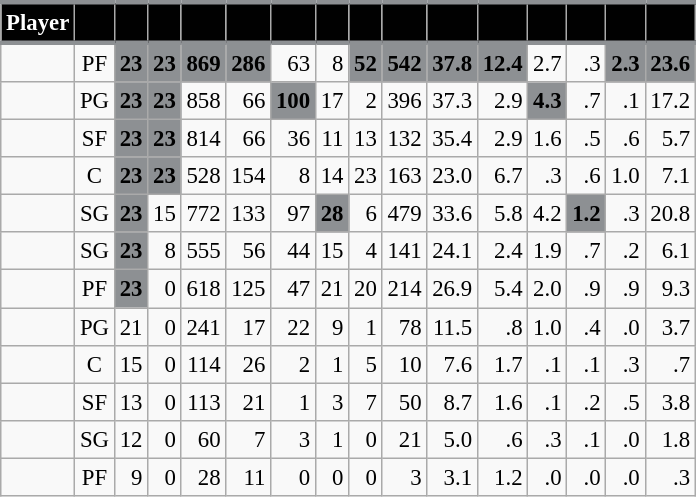<table class="wikitable sortable" style="font-size: 95%; text-align:right;">
<tr>
<th style="background:#010101; color:#FFFFFF; border-top:#8D9093 3px solid; border-bottom:#8D9093 3px solid;">Player</th>
<th style="background:#010101; color:#FFFFFF; border-top:#8D9093 3px solid; border-bottom:#8D9093 3px solid;"></th>
<th style="background:#010101; color:#FFFFFF; border-top:#8D9093 3px solid; border-bottom:#8D9093 3px solid;"></th>
<th style="background:#010101; color:#FFFFFF; border-top:#8D9093 3px solid; border-bottom:#8D9093 3px solid;"></th>
<th style="background:#010101; color:#FFFFFF; border-top:#8D9093 3px solid; border-bottom:#8D9093 3px solid;"></th>
<th style="background:#010101; color:#FFFFFF; border-top:#8D9093 3px solid; border-bottom:#8D9093 3px solid;"></th>
<th style="background:#010101; color:#FFFFFF; border-top:#8D9093 3px solid; border-bottom:#8D9093 3px solid;"></th>
<th style="background:#010101; color:#FFFFFF; border-top:#8D9093 3px solid; border-bottom:#8D9093 3px solid;"></th>
<th style="background:#010101; color:#FFFFFF; border-top:#8D9093 3px solid; border-bottom:#8D9093 3px solid;"></th>
<th style="background:#010101; color:#FFFFFF; border-top:#8D9093 3px solid; border-bottom:#8D9093 3px solid;"></th>
<th style="background:#010101; color:#FFFFFF; border-top:#8D9093 3px solid; border-bottom:#8D9093 3px solid;"></th>
<th style="background:#010101; color:#FFFFFF; border-top:#8D9093 3px solid; border-bottom:#8D9093 3px solid;"></th>
<th style="background:#010101; color:#FFFFFF; border-top:#8D9093 3px solid; border-bottom:#8D9093 3px solid;"></th>
<th style="background:#010101; color:#FFFFFF; border-top:#8D9093 3px solid; border-bottom:#8D9093 3px solid;"></th>
<th style="background:#010101; color:#FFFFFF; border-top:#8D9093 3px solid; border-bottom:#8D9093 3px solid;"></th>
<th style="background:#010101; color:#FFFFFF; border-top:#8D9093 3px solid; border-bottom:#8D9093 3px solid;"></th>
</tr>
<tr>
<td style="text-align:left;"></td>
<td style="text-align:center;">PF</td>
<td style="background:#8D9093; color:#010101;"><strong>23</strong></td>
<td style="background:#8D9093; color:#010101;"><strong>23</strong></td>
<td style="background:#8D9093; color:#010101;"><strong>869</strong></td>
<td style="background:#8D9093; color:#010101;"><strong>286</strong></td>
<td>63</td>
<td>8</td>
<td style="background:#8D9093; color:#010101;"><strong>52</strong></td>
<td style="background:#8D9093; color:#010101;"><strong>542</strong></td>
<td style="background:#8D9093; color:#010101;"><strong>37.8</strong></td>
<td style="background:#8D9093; color:#010101;"><strong>12.4</strong></td>
<td>2.7</td>
<td>.3</td>
<td style="background:#8D9093; color:#010101;"><strong>2.3</strong></td>
<td style="background:#8D9093; color:#010101;"><strong>23.6</strong></td>
</tr>
<tr>
<td style="text-align:left;"></td>
<td style="text-align:center;">PG</td>
<td style="background:#8D9093; color:#010101;"><strong>23</strong></td>
<td style="background:#8D9093; color:#010101;"><strong>23</strong></td>
<td>858</td>
<td>66</td>
<td style="background:#8D9093; color:#010101;"><strong>100</strong></td>
<td>17</td>
<td>2</td>
<td>396</td>
<td>37.3</td>
<td>2.9</td>
<td style="background:#8D9093; color:#010101;"><strong>4.3</strong></td>
<td>.7</td>
<td>.1</td>
<td>17.2</td>
</tr>
<tr>
<td style="text-align:left;"></td>
<td style="text-align:center;">SF</td>
<td style="background:#8D9093; color:#010101;"><strong>23</strong></td>
<td style="background:#8D9093; color:#010101;"><strong>23</strong></td>
<td>814</td>
<td>66</td>
<td>36</td>
<td>11</td>
<td>13</td>
<td>132</td>
<td>35.4</td>
<td>2.9</td>
<td>1.6</td>
<td>.5</td>
<td>.6</td>
<td>5.7</td>
</tr>
<tr>
<td style="text-align:left;"></td>
<td style="text-align:center;">C</td>
<td style="background:#8D9093; color:#010101;"><strong>23</strong></td>
<td style="background:#8D9093; color:#010101;"><strong>23</strong></td>
<td>528</td>
<td>154</td>
<td>8</td>
<td>14</td>
<td>23</td>
<td>163</td>
<td>23.0</td>
<td>6.7</td>
<td>.3</td>
<td>.6</td>
<td>1.0</td>
<td>7.1</td>
</tr>
<tr>
<td style="text-align:left;"></td>
<td style="text-align:center;">SG</td>
<td style="background:#8D9093; color:#010101;"><strong>23</strong></td>
<td>15</td>
<td>772</td>
<td>133</td>
<td>97</td>
<td style="background:#8D9093; color:#010101;"><strong>28</strong></td>
<td>6</td>
<td>479</td>
<td>33.6</td>
<td>5.8</td>
<td>4.2</td>
<td style="background:#8D9093; color:#010101;"><strong>1.2</strong></td>
<td>.3</td>
<td>20.8</td>
</tr>
<tr>
<td style="text-align:left;"></td>
<td style="text-align:center;">SG</td>
<td style="background:#8D9093; color:#010101;"><strong>23</strong></td>
<td>8</td>
<td>555</td>
<td>56</td>
<td>44</td>
<td>15</td>
<td>4</td>
<td>141</td>
<td>24.1</td>
<td>2.4</td>
<td>1.9</td>
<td>.7</td>
<td>.2</td>
<td>6.1</td>
</tr>
<tr>
<td style="text-align:left;"></td>
<td style="text-align:center;">PF</td>
<td style="background:#8D9093; color:#010101;"><strong>23</strong></td>
<td>0</td>
<td>618</td>
<td>125</td>
<td>47</td>
<td>21</td>
<td>20</td>
<td>214</td>
<td>26.9</td>
<td>5.4</td>
<td>2.0</td>
<td>.9</td>
<td>.9</td>
<td>9.3</td>
</tr>
<tr>
<td style="text-align:left;"></td>
<td style="text-align:center;">PG</td>
<td>21</td>
<td>0</td>
<td>241</td>
<td>17</td>
<td>22</td>
<td>9</td>
<td>1</td>
<td>78</td>
<td>11.5</td>
<td>.8</td>
<td>1.0</td>
<td>.4</td>
<td>.0</td>
<td>3.7</td>
</tr>
<tr>
<td style="text-align:left;"></td>
<td style="text-align:center;">C</td>
<td>15</td>
<td>0</td>
<td>114</td>
<td>26</td>
<td>2</td>
<td>1</td>
<td>5</td>
<td>10</td>
<td>7.6</td>
<td>1.7</td>
<td>.1</td>
<td>.1</td>
<td>.3</td>
<td>.7</td>
</tr>
<tr>
<td style="text-align:left;"></td>
<td style="text-align:center;">SF</td>
<td>13</td>
<td>0</td>
<td>113</td>
<td>21</td>
<td>1</td>
<td>3</td>
<td>7</td>
<td>50</td>
<td>8.7</td>
<td>1.6</td>
<td>.1</td>
<td>.2</td>
<td>.5</td>
<td>3.8</td>
</tr>
<tr>
<td style="text-align:left;"></td>
<td style="text-align:center;">SG</td>
<td>12</td>
<td>0</td>
<td>60</td>
<td>7</td>
<td>3</td>
<td>1</td>
<td>0</td>
<td>21</td>
<td>5.0</td>
<td>.6</td>
<td>.3</td>
<td>.1</td>
<td>.0</td>
<td>1.8</td>
</tr>
<tr>
<td style="text-align:left;"></td>
<td style="text-align:center;">PF</td>
<td>9</td>
<td>0</td>
<td>28</td>
<td>11</td>
<td>0</td>
<td>0</td>
<td>0</td>
<td>3</td>
<td>3.1</td>
<td>1.2</td>
<td>.0</td>
<td>.0</td>
<td>.0</td>
<td>.3</td>
</tr>
</table>
